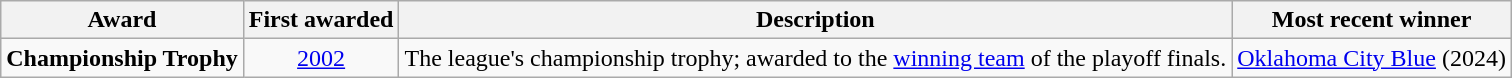<table class="wikitable plainrowheaders sortable" summary="Image, Award (sortable), Created (sortable), Description, Most recent winner and Notes">
<tr>
<th scope="col">Award</th>
<th scope="col">First awarded</th>
<th scope="col" class="unsortable">Description</th>
<th scope="col" class="unsortable">Most recent winner</th>
</tr>
<tr>
<th scope="row" style="background-color:transparent;">Championship Trophy</th>
<td align="center"><a href='#'>2002</a></td>
<td>The league's championship trophy; awarded to the <a href='#'>winning team</a> of the playoff finals.</td>
<td><a href='#'>Oklahoma City Blue</a> (2024)</td>
</tr>
</table>
